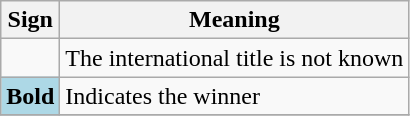<table class="wikitable">
<tr>
<th>Sign</th>
<th>Meaning</th>
</tr>
<tr>
<td></td>
<td>The international title is not known</td>
</tr>
<tr>
<td style="background-color:lightblue"><strong>Bold</strong></td>
<td>Indicates the winner</td>
</tr>
<tr>
</tr>
</table>
